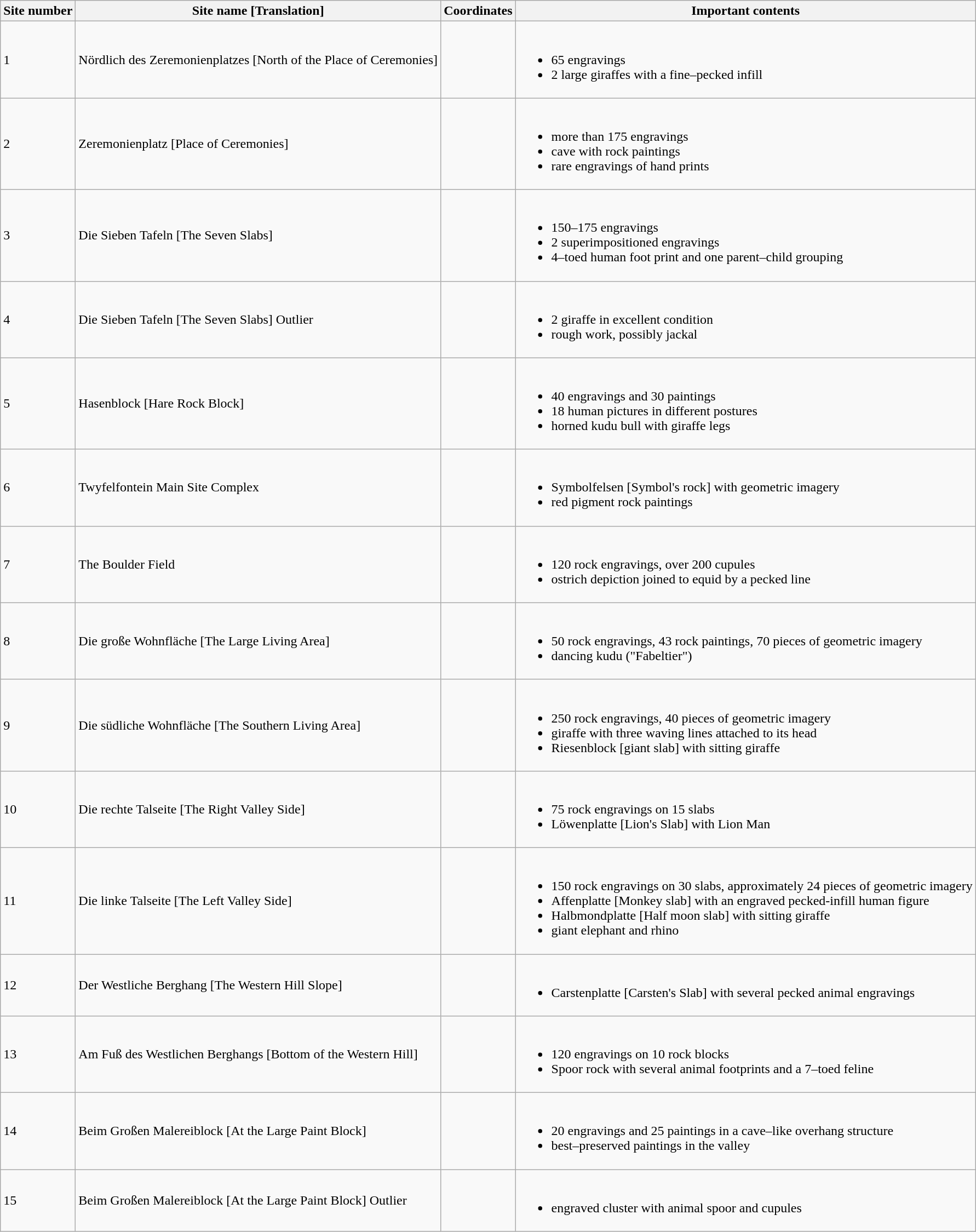<table class="wikitable">
<tr>
<th>Site number</th>
<th>Site name [Translation]</th>
<th>Coordinates</th>
<th>Important contents</th>
</tr>
<tr>
<td>1</td>
<td>Nördlich des Zeremonienplatzes [North of the Place of Ceremonies]</td>
<td></td>
<td><br><ul><li>65 engravings</li><li>2 large giraffes with a fine–pecked infill</li></ul></td>
</tr>
<tr>
<td>2</td>
<td>Zeremonienplatz [Place of Ceremonies]</td>
<td></td>
<td><br><ul><li>more than 175 engravings</li><li>cave with rock paintings</li><li>rare engravings of hand prints</li></ul></td>
</tr>
<tr>
<td>3</td>
<td>Die Sieben Tafeln [The Seven Slabs]</td>
<td></td>
<td><br><ul><li>150–175 engravings</li><li>2 superimpositioned engravings</li><li>4–toed human foot print and one parent–child grouping</li></ul></td>
</tr>
<tr>
<td>4</td>
<td>Die Sieben Tafeln [The Seven Slabs] Outlier</td>
<td></td>
<td><br><ul><li>2 giraffe in excellent condition</li><li>rough work, possibly jackal</li></ul></td>
</tr>
<tr>
<td>5</td>
<td>Hasenblock [Hare Rock Block]</td>
<td></td>
<td><br><ul><li>40 engravings and 30 paintings</li><li>18 human pictures in different postures</li><li>horned kudu bull with giraffe legs</li></ul></td>
</tr>
<tr>
<td>6</td>
<td>Twyfelfontein Main Site Complex</td>
<td></td>
<td><br><ul><li>Symbolfelsen [Symbol's rock] with geometric imagery</li><li>red pigment rock paintings</li></ul></td>
</tr>
<tr>
<td>7</td>
<td>The Boulder Field</td>
<td></td>
<td><br><ul><li>120 rock engravings, over 200 cupules</li><li>ostrich depiction joined to equid by a pecked line</li></ul></td>
</tr>
<tr>
<td>8</td>
<td>Die große Wohnfläche [The Large Living Area]</td>
<td></td>
<td><br><ul><li>50 rock engravings, 43 rock paintings, 70 pieces of geometric imagery</li><li>dancing kudu ("Fabeltier")</li></ul></td>
</tr>
<tr>
<td>9</td>
<td>Die südliche Wohnfläche [The Southern Living Area]</td>
<td></td>
<td><br><ul><li>250 rock engravings, 40 pieces of geometric imagery</li><li>giraffe with three waving lines attached to its head</li><li>Riesenblock [giant slab] with sitting giraffe</li></ul></td>
</tr>
<tr>
<td>10</td>
<td>Die rechte Talseite [The Right Valley Side]</td>
<td></td>
<td><br><ul><li>75 rock engravings on 15 slabs</li><li>Löwenplatte [Lion's Slab] with Lion Man</li></ul></td>
</tr>
<tr>
<td>11</td>
<td>Die linke Talseite [The Left Valley Side]</td>
<td></td>
<td><br><ul><li>150 rock engravings on 30 slabs, approximately 24 pieces of geometric imagery</li><li>Affenplatte [Monkey slab] with an engraved pecked-infill human figure</li><li>Halbmondplatte [Half moon slab] with sitting giraffe</li><li>giant elephant and rhino</li></ul></td>
</tr>
<tr>
<td>12</td>
<td>Der Westliche Berghang [The Western Hill Slope]</td>
<td></td>
<td><br><ul><li>Carstenplatte [Carsten's Slab] with several pecked animal engravings</li></ul></td>
</tr>
<tr>
<td>13</td>
<td>Am Fuß des Westlichen Berghangs [Bottom of the Western Hill]</td>
<td></td>
<td><br><ul><li>120 engravings on 10 rock blocks</li><li>Spoor rock with several animal footprints and a 7–toed feline</li></ul></td>
</tr>
<tr>
<td>14</td>
<td>Beim Großen Malereiblock [At the Large Paint Block]</td>
<td></td>
<td><br><ul><li>20 engravings and 25 paintings in a cave–like overhang structure</li><li>best–preserved paintings in the valley</li></ul></td>
</tr>
<tr>
<td>15</td>
<td>Beim Großen Malereiblock [At the Large Paint Block] Outlier</td>
<td></td>
<td><br><ul><li>engraved cluster with animal spoor and cupules</li></ul></td>
</tr>
</table>
